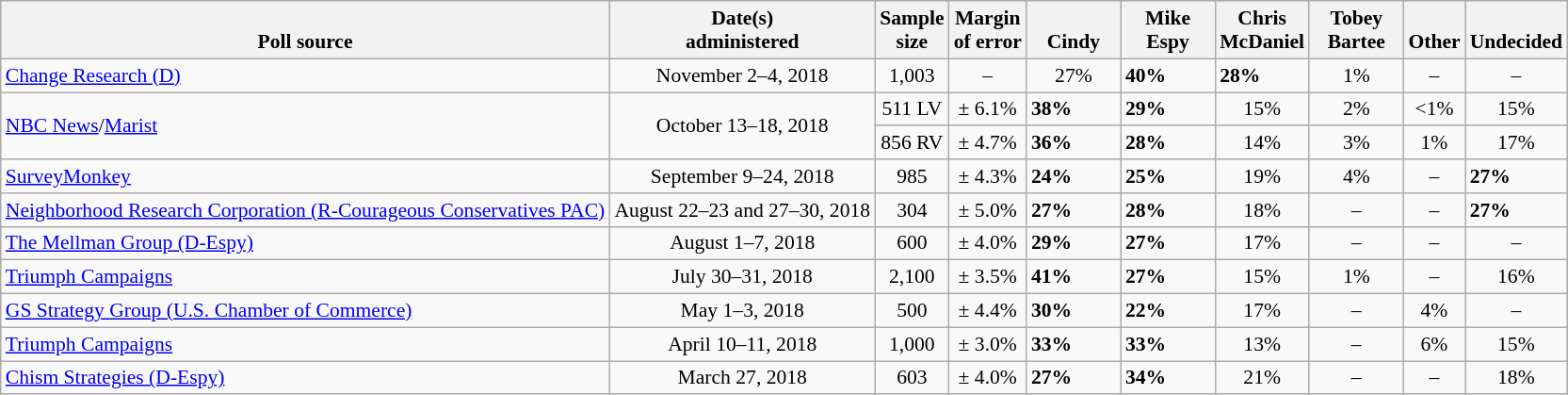<table class="wikitable" style="font-size:90%;">
<tr valign=bottom>
<th>Poll source</th>
<th>Date(s)<br>administered</th>
<th>Sample<br>size</th>
<th>Margin<br>of error</th>
<th style="width:60px;">Cindy<br></th>
<th style="width:60px;">Mike<br>Espy</th>
<th style="width:60px;">Chris<br>McDaniel</th>
<th style="width:60px;">Tobey<br>Bartee</th>
<th>Other</th>
<th>Undecided</th>
</tr>
<tr>
<td><a href='#'>Change Research (D)</a></td>
<td align=center>November 2–4, 2018</td>
<td align=center>1,003</td>
<td align=center>–</td>
<td align=center>27%</td>
<td><strong>40%</strong></td>
<td><strong>28%</strong></td>
<td align=center>1%</td>
<td align=center>–</td>
<td align=center>–</td>
</tr>
<tr>
<td rowspan=2><a href='#'>NBC News</a>/<a href='#'>Marist</a></td>
<td rowspan=2 align=center>October 13–18, 2018</td>
<td align=center>511 LV</td>
<td align=center>± 6.1%</td>
<td><strong>38%</strong></td>
<td><strong>29%</strong></td>
<td align=center>15%</td>
<td align=center>2%</td>
<td align=center><1%</td>
<td align=center>15%</td>
</tr>
<tr>
<td align=center>856 RV</td>
<td align=center>± 4.7%</td>
<td><strong>36%</strong></td>
<td><strong>28%</strong></td>
<td align=center>14%</td>
<td align=center>3%</td>
<td align=center>1%</td>
<td align=center>17%</td>
</tr>
<tr>
<td><a href='#'>SurveyMonkey</a></td>
<td align=center>September 9–24, 2018</td>
<td align=center>985</td>
<td align=center>± 4.3%</td>
<td><strong>24%</strong></td>
<td><strong>25%</strong></td>
<td align=center>19%</td>
<td align=center>4%</td>
<td align=center>–</td>
<td><strong>27%</strong></td>
</tr>
<tr>
<td><a href='#'>Neighborhood Research Corporation (R-Courageous Conservatives PAC)</a></td>
<td align=center>August 22–23 and 27–30, 2018</td>
<td align=center>304</td>
<td align=center>± 5.0%</td>
<td><strong>27%</strong></td>
<td><strong>28%</strong></td>
<td align=center>18%</td>
<td align=center>–</td>
<td align=center>–</td>
<td><strong>27%</strong></td>
</tr>
<tr>
<td><a href='#'>The Mellman Group (D-Espy)</a></td>
<td align=center>August 1–7, 2018</td>
<td align=center>600</td>
<td align=center>± 4.0%</td>
<td><strong>29%</strong></td>
<td><strong>27%</strong></td>
<td align=center>17%</td>
<td align=center>–</td>
<td align=center>–</td>
<td align=center>–</td>
</tr>
<tr>
<td><a href='#'>Triumph Campaigns</a></td>
<td align=center>July 30–31, 2018</td>
<td align=center>2,100</td>
<td align=center>± 3.5%</td>
<td><strong>41%</strong></td>
<td><strong>27%</strong></td>
<td align=center>15%</td>
<td align=center>1%</td>
<td align=center>–</td>
<td align=center>16%</td>
</tr>
<tr>
<td><a href='#'>GS Strategy Group (U.S. Chamber of Commerce)</a></td>
<td align=center>May 1–3, 2018</td>
<td align=center>500</td>
<td align=center>± 4.4%</td>
<td><strong>30%</strong></td>
<td><strong>22%</strong></td>
<td align=center>17%</td>
<td align=center>–</td>
<td align=center>4%</td>
<td align=center>–</td>
</tr>
<tr>
<td><a href='#'>Triumph Campaigns</a></td>
<td align=center>April 10–11, 2018</td>
<td align=center>1,000</td>
<td align=center>± 3.0%</td>
<td><strong>33%</strong></td>
<td><strong>33%</strong></td>
<td align=center>13%</td>
<td align=center>–</td>
<td align=center>6%</td>
<td align=center>15%</td>
</tr>
<tr>
<td><a href='#'>Chism Strategies (D-Espy)</a></td>
<td align=center>March 27, 2018</td>
<td align=center>603</td>
<td align=center>± 4.0%</td>
<td><strong>27%</strong></td>
<td><strong>34%</strong></td>
<td align=center>21%</td>
<td align=center>–</td>
<td align=center>–</td>
<td align=center>18%</td>
</tr>
</table>
